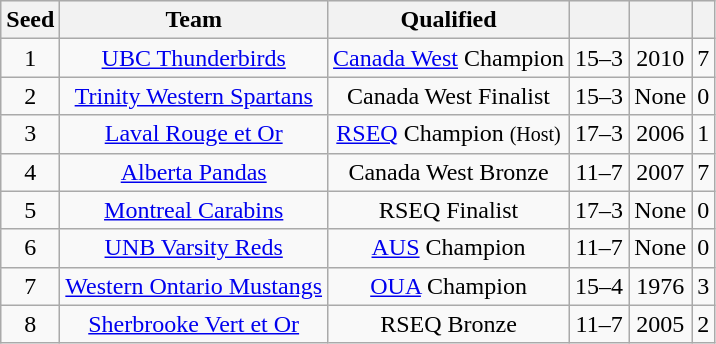<table class="wikitable sortable" style="text-align: center;">
<tr bgcolor="#efefef" align=center>
<th align=left>Seed</th>
<th align=left>Team</th>
<th align=left>Qualified</th>
<th align=left></th>
<th align=left></th>
<th align=left></th>
</tr>
<tr align=center>
<td>1</td>
<td><a href='#'>UBC Thunderbirds</a></td>
<td><a href='#'>Canada West</a> Champion</td>
<td>15–3</td>
<td>2010</td>
<td>7</td>
</tr>
<tr align=center>
<td>2</td>
<td><a href='#'>Trinity Western Spartans</a></td>
<td>Canada West Finalist</td>
<td>15–3</td>
<td>None</td>
<td>0</td>
</tr>
<tr align=center>
<td>3</td>
<td><a href='#'>Laval Rouge et Or</a></td>
<td><a href='#'>RSEQ</a> Champion <small>(Host)</small></td>
<td>17–3</td>
<td>2006</td>
<td>1</td>
</tr>
<tr align=center>
<td>4</td>
<td><a href='#'>Alberta Pandas</a></td>
<td>Canada West Bronze</td>
<td>11–7</td>
<td>2007</td>
<td>7</td>
</tr>
<tr align=center>
<td>5</td>
<td><a href='#'>Montreal Carabins</a></td>
<td>RSEQ Finalist</td>
<td>17–3</td>
<td>None</td>
<td>0</td>
</tr>
<tr align=center>
<td>6</td>
<td><a href='#'>UNB Varsity Reds</a></td>
<td><a href='#'>AUS</a> Champion</td>
<td>11–7</td>
<td>None</td>
<td>0</td>
</tr>
<tr align=center>
<td>7</td>
<td><a href='#'>Western Ontario Mustangs</a></td>
<td><a href='#'>OUA</a> Champion</td>
<td>15–4</td>
<td>1976</td>
<td>3</td>
</tr>
<tr align=center>
<td>8</td>
<td><a href='#'>Sherbrooke Vert et Or</a></td>
<td>RSEQ Bronze</td>
<td>11–7</td>
<td>2005</td>
<td>2</td>
</tr>
</table>
